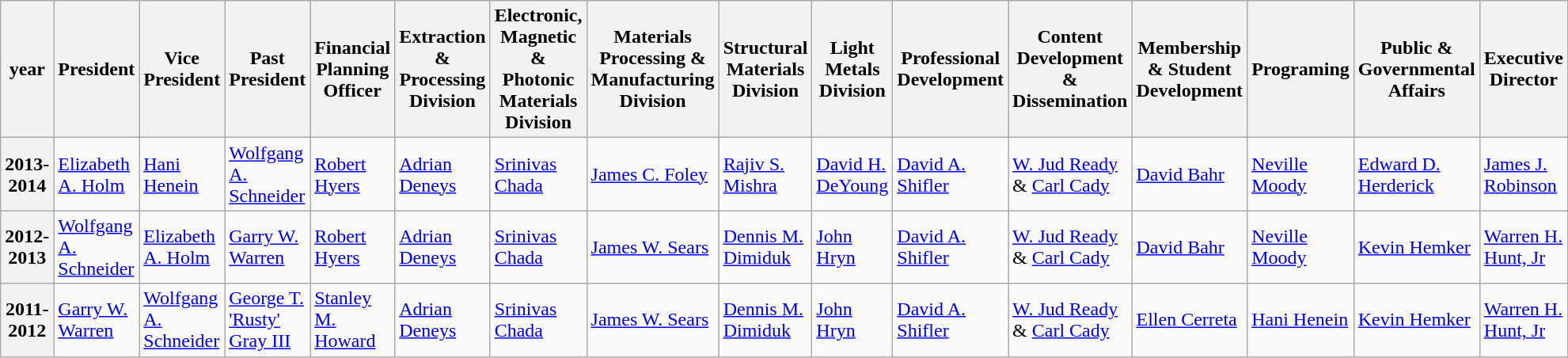<table class="wikitable mw-collapsible plainrowheaders">
<tr>
<th scope="col">year</th>
<th scope="col">President</th>
<th scope="col">Vice President</th>
<th scope="col">Past President</th>
<th scope="col">Financial Planning Officer</th>
<th scope="col">Extraction & Processing Division</th>
<th scope="col">Electronic, Magnetic & Photonic Materials Division</th>
<th scope="col">Materials Processing & Manufacturing Division</th>
<th scope="col">Structural Materials Division</th>
<th scope="col">Light Metals Division</th>
<th scope="col">Professional Development</th>
<th scope="col">Content Development & Dissemination</th>
<th scope="col">Membership & Student Development</th>
<th scope="col">Programing</th>
<th scope="col">Public & Governmental Affairs</th>
<th scope="col">Executive Director</th>
</tr>
<tr>
<th scope="row">2013-2014</th>
<td><a href='#'>Elizabeth A. Holm</a></td>
<td><a href='#'>Hani Henein</a></td>
<td><a href='#'>Wolfgang A. Schneider</a></td>
<td><a href='#'>Robert Hyers</a></td>
<td><a href='#'>Adrian Deneys</a></td>
<td><a href='#'>Srinivas Chada</a></td>
<td><a href='#'>James C. Foley</a></td>
<td><a href='#'>Rajiv S. Mishra</a></td>
<td><a href='#'>David H. DeYoung</a></td>
<td><a href='#'>David A. Shifler</a></td>
<td><a href='#'>W. Jud Ready</a> & <a href='#'>Carl Cady</a></td>
<td><a href='#'>David Bahr</a></td>
<td><a href='#'>Neville Moody</a></td>
<td><a href='#'>Edward D. Herderick</a></td>
<td><a href='#'>James J. Robinson</a></td>
</tr>
<tr>
<th scope="row">2012-2013</th>
<td><a href='#'>Wolfgang A. Schneider</a></td>
<td><a href='#'>Elizabeth A. Holm</a></td>
<td><a href='#'>Garry W. Warren</a></td>
<td><a href='#'>Robert Hyers</a></td>
<td><a href='#'>Adrian Deneys</a></td>
<td><a href='#'>Srinivas Chada</a></td>
<td><a href='#'>James W. Sears</a></td>
<td><a href='#'>Dennis M. Dimiduk</a></td>
<td><a href='#'>John Hryn</a></td>
<td><a href='#'>David A. Shifler</a></td>
<td><a href='#'>W. Jud Ready</a> & <a href='#'>Carl Cady</a></td>
<td><a href='#'>David Bahr</a></td>
<td><a href='#'>Neville Moody</a></td>
<td><a href='#'>Kevin Hemker</a></td>
<td><a href='#'>Warren H. Hunt, Jr</a></td>
</tr>
<tr>
<th scope="row">2011-2012</th>
<td><a href='#'>Garry W. Warren</a></td>
<td><a href='#'>Wolfgang A. Schneider</a></td>
<td><a href='#'>George T. 'Rusty' Gray III</a></td>
<td><a href='#'>Stanley M. Howard</a></td>
<td><a href='#'>Adrian Deneys</a></td>
<td><a href='#'>Srinivas Chada</a></td>
<td><a href='#'>James W. Sears</a></td>
<td><a href='#'>Dennis M. Dimiduk</a></td>
<td><a href='#'>John Hryn</a></td>
<td><a href='#'>David A. Shifler</a></td>
<td><a href='#'>W. Jud Ready</a> & <a href='#'>Carl Cady</a></td>
<td><a href='#'>Ellen Cerreta</a></td>
<td><a href='#'>Hani Henein</a></td>
<td><a href='#'>Kevin Hemker</a></td>
<td><a href='#'>Warren H. Hunt, Jr</a></td>
</tr>
</table>
